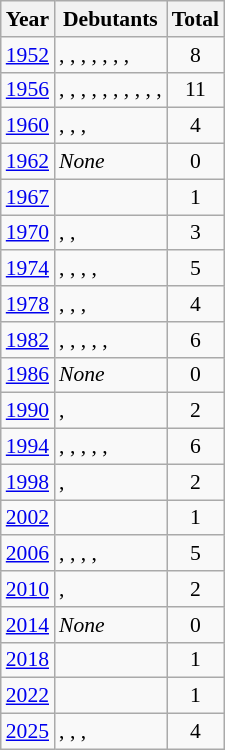<table class="wikitable sortable" style="font-size: 90%;">
<tr>
<th>Year</th>
<th>Debutants</th>
<th>Total</th>
</tr>
<tr>
<td><a href='#'>1952</a></td>
<td>, , , , , , , </td>
<td align=center>8</td>
</tr>
<tr>
<td><a href='#'>1956</a></td>
<td>, , , , , , , , , , </td>
<td align=center>11</td>
</tr>
<tr>
<td><a href='#'>1960</a></td>
<td>, , , </td>
<td align=center>4</td>
</tr>
<tr>
<td><a href='#'>1962</a></td>
<td><em>None</em></td>
<td align=center>0</td>
</tr>
<tr>
<td><a href='#'>1967</a></td>
<td></td>
<td align=center>1</td>
</tr>
<tr>
<td><a href='#'>1970</a></td>
<td>, , </td>
<td align=center>3</td>
</tr>
<tr>
<td><a href='#'>1974</a></td>
<td>, , , , </td>
<td align=center>5</td>
</tr>
<tr>
<td><a href='#'>1978</a></td>
<td>, , , </td>
<td align=center>4</td>
</tr>
<tr>
<td><a href='#'>1982</a></td>
<td>, , , , , </td>
<td align=center>6</td>
</tr>
<tr>
<td><a href='#'>1986</a></td>
<td><em>None</em></td>
<td align=center>0</td>
</tr>
<tr>
<td><a href='#'>1990</a></td>
<td>, </td>
<td align=center>2</td>
</tr>
<tr>
<td><a href='#'>1994</a></td>
<td>, , , , , </td>
<td align=center>6</td>
</tr>
<tr>
<td><a href='#'>1998</a></td>
<td>, </td>
<td align=center>2</td>
</tr>
<tr>
<td><a href='#'>2002</a></td>
<td></td>
<td align=center>1</td>
</tr>
<tr>
<td><a href='#'>2006</a></td>
<td>, , , , </td>
<td align=center>5</td>
</tr>
<tr>
<td><a href='#'>2010</a></td>
<td>, </td>
<td align=center>2</td>
</tr>
<tr>
<td><a href='#'>2014</a></td>
<td><em>None</em></td>
<td align=center>0</td>
</tr>
<tr>
<td><a href='#'>2018</a></td>
<td></td>
<td align=center>1</td>
</tr>
<tr>
<td><a href='#'>2022</a></td>
<td></td>
<td align=center>1</td>
</tr>
<tr>
<td><a href='#'>2025</a></td>
<td>, , , </td>
<td align=center>4</td>
</tr>
</table>
